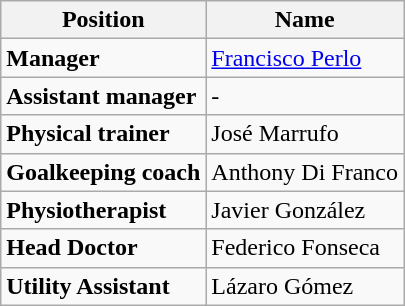<table class="wikitable">
<tr>
<th>Position</th>
<th>Name</th>
</tr>
<tr>
<td><strong>Manager</strong></td>
<td> <a href='#'>Francisco Perlo</a></td>
</tr>
<tr>
<td><strong>Assistant manager</strong></td>
<td>-</td>
</tr>
<tr>
<td><strong>Physical trainer</strong></td>
<td> José Marrufo</td>
</tr>
<tr>
<td><strong>Goalkeeping coach</strong></td>
<td> Anthony Di Franco</td>
</tr>
<tr>
<td><strong>Physiotherapist</strong></td>
<td> Javier González</td>
</tr>
<tr>
<td><strong>Head Doctor</strong></td>
<td> Federico Fonseca</td>
</tr>
<tr>
<td><strong>Utility Assistant</strong></td>
<td> Lázaro Gómez</td>
</tr>
</table>
